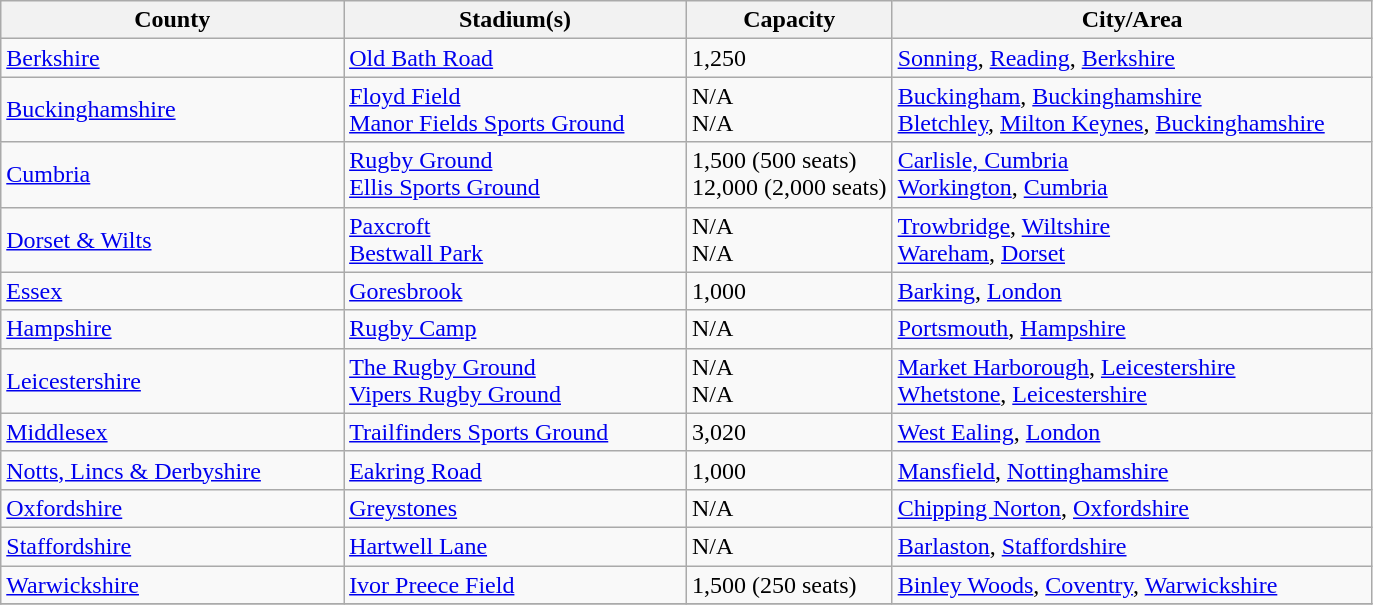<table class="wikitable sortable">
<tr>
<th width=25%>County</th>
<th width=25%>Stadium(s)</th>
<th width=15%>Capacity</th>
<th width=35%>City/Area</th>
</tr>
<tr>
<td><a href='#'>Berkshire</a></td>
<td><a href='#'>Old Bath Road</a></td>
<td>1,250</td>
<td><a href='#'>Sonning</a>, <a href='#'>Reading</a>, <a href='#'>Berkshire</a></td>
</tr>
<tr>
<td><a href='#'>Buckinghamshire</a></td>
<td><a href='#'>Floyd Field</a><br><a href='#'>Manor Fields Sports Ground</a></td>
<td>N/A<br>N/A</td>
<td><a href='#'>Buckingham</a>, <a href='#'>Buckinghamshire</a><br><a href='#'>Bletchley</a>, <a href='#'>Milton Keynes</a>, <a href='#'>Buckinghamshire</a></td>
</tr>
<tr>
<td><a href='#'>Cumbria</a></td>
<td><a href='#'>Rugby Ground</a><br><a href='#'>Ellis Sports Ground</a></td>
<td>1,500 (500 seats)<br>12,000 (2,000 seats)</td>
<td><a href='#'>Carlisle, Cumbria</a><br><a href='#'>Workington</a>, <a href='#'>Cumbria</a></td>
</tr>
<tr>
<td><a href='#'>Dorset & Wilts</a></td>
<td><a href='#'>Paxcroft</a><br><a href='#'>Bestwall Park</a></td>
<td>N/A<br>N/A</td>
<td><a href='#'>Trowbridge</a>, <a href='#'>Wiltshire</a><br><a href='#'>Wareham</a>, <a href='#'>Dorset</a></td>
</tr>
<tr>
<td><a href='#'>Essex</a></td>
<td><a href='#'>Goresbrook</a></td>
<td>1,000</td>
<td><a href='#'>Barking</a>, <a href='#'>London</a></td>
</tr>
<tr>
<td><a href='#'>Hampshire</a></td>
<td><a href='#'>Rugby Camp</a></td>
<td>N/A</td>
<td><a href='#'>Portsmouth</a>, <a href='#'>Hampshire</a></td>
</tr>
<tr>
<td><a href='#'>Leicestershire</a></td>
<td><a href='#'>The Rugby Ground</a><br><a href='#'>Vipers Rugby Ground</a></td>
<td>N/A<br>N/A</td>
<td><a href='#'>Market Harborough</a>, <a href='#'>Leicestershire</a><br><a href='#'>Whetstone</a>, <a href='#'>Leicestershire</a></td>
</tr>
<tr>
<td><a href='#'>Middlesex</a></td>
<td><a href='#'>Trailfinders Sports Ground</a></td>
<td>3,020</td>
<td><a href='#'>West Ealing</a>, <a href='#'>London</a></td>
</tr>
<tr>
<td><a href='#'>Notts, Lincs & Derbyshire</a></td>
<td><a href='#'>Eakring Road</a></td>
<td>1,000</td>
<td><a href='#'>Mansfield</a>, <a href='#'>Nottinghamshire</a></td>
</tr>
<tr>
<td><a href='#'>Oxfordshire</a></td>
<td><a href='#'>Greystones</a></td>
<td>N/A</td>
<td><a href='#'>Chipping Norton</a>, <a href='#'>Oxfordshire</a></td>
</tr>
<tr>
<td><a href='#'>Staffordshire</a></td>
<td><a href='#'>Hartwell Lane</a></td>
<td>N/A</td>
<td><a href='#'>Barlaston</a>, <a href='#'>Staffordshire</a></td>
</tr>
<tr>
<td><a href='#'>Warwickshire</a></td>
<td><a href='#'>Ivor Preece Field</a></td>
<td>1,500 (250 seats)</td>
<td><a href='#'>Binley Woods</a>, <a href='#'>Coventry</a>, <a href='#'>Warwickshire</a></td>
</tr>
<tr>
</tr>
</table>
